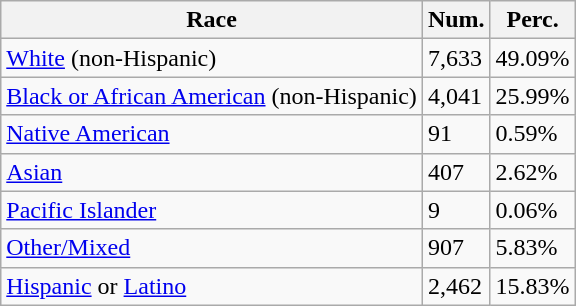<table class="wikitable">
<tr>
<th>Race</th>
<th>Num.</th>
<th>Perc.</th>
</tr>
<tr>
<td><a href='#'>White</a> (non-Hispanic)</td>
<td>7,633</td>
<td>49.09%</td>
</tr>
<tr>
<td><a href='#'>Black or African American</a> (non-Hispanic)</td>
<td>4,041</td>
<td>25.99%</td>
</tr>
<tr>
<td><a href='#'>Native American</a></td>
<td>91</td>
<td>0.59%</td>
</tr>
<tr>
<td><a href='#'>Asian</a></td>
<td>407</td>
<td>2.62%</td>
</tr>
<tr>
<td><a href='#'>Pacific Islander</a></td>
<td>9</td>
<td>0.06%</td>
</tr>
<tr>
<td><a href='#'>Other/Mixed</a></td>
<td>907</td>
<td>5.83%</td>
</tr>
<tr>
<td><a href='#'>Hispanic</a> or <a href='#'>Latino</a></td>
<td>2,462</td>
<td>15.83%</td>
</tr>
</table>
